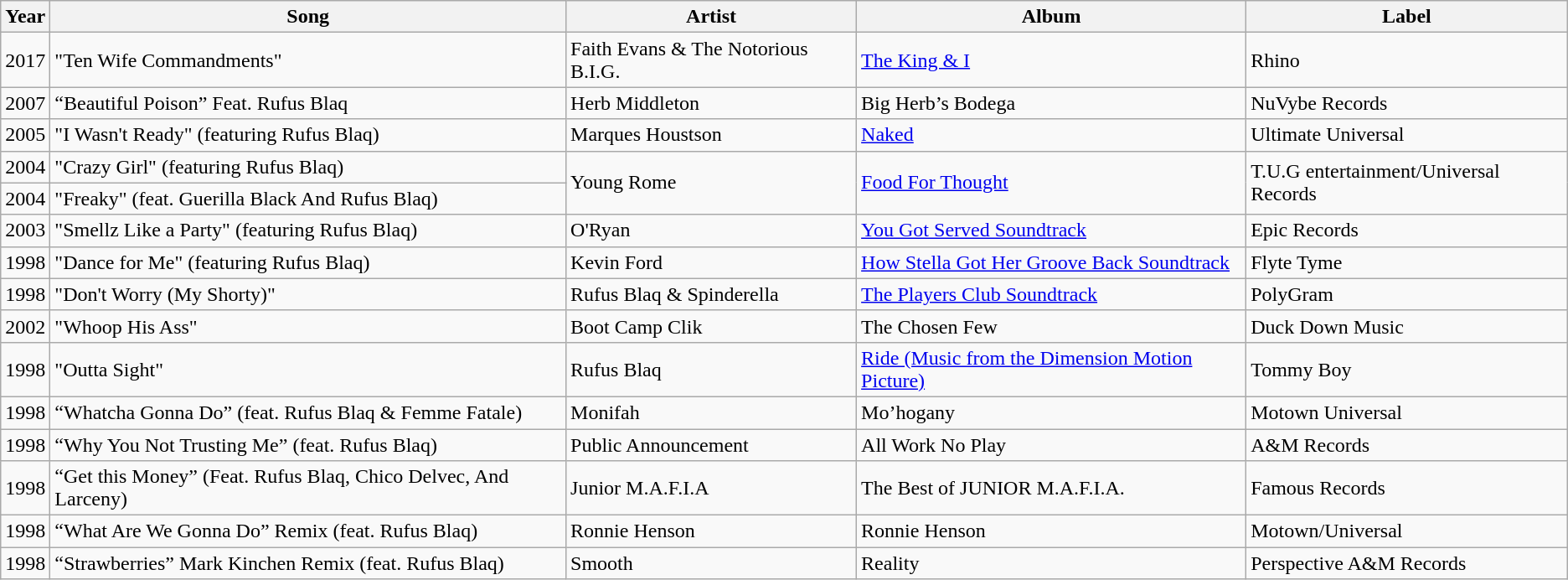<table class="wikitable">
<tr>
<th>Year</th>
<th>Song</th>
<th>Artist</th>
<th>Album</th>
<th>Label</th>
</tr>
<tr>
<td>2017</td>
<td>"Ten Wife Commandments"</td>
<td>Faith Evans & The Notorious B.I.G.</td>
<td><a href='#'>The King & I</a></td>
<td>Rhino</td>
</tr>
<tr>
<td>2007</td>
<td>“Beautiful Poison” Feat. Rufus Blaq</td>
<td>Herb Middleton</td>
<td>Big Herb’s Bodega</td>
<td>NuVybe Records</td>
</tr>
<tr>
<td>2005</td>
<td>"I Wasn't Ready" (featuring Rufus Blaq)</td>
<td>Marques Houstson</td>
<td><a href='#'>Naked</a></td>
<td>Ultimate Universal</td>
</tr>
<tr>
<td>2004</td>
<td>"Crazy Girl" (featuring Rufus Blaq)</td>
<td rowspan="2">Young Rome</td>
<td rowspan="2"><a href='#'>Food For Thought</a></td>
<td rowspan="2">T.U.G entertainment/Universal Records</td>
</tr>
<tr>
<td>2004</td>
<td>"Freaky" (feat. Guerilla Black And Rufus Blaq)</td>
</tr>
<tr>
<td>2003</td>
<td>"Smellz Like a Party" (featuring Rufus Blaq)</td>
<td>O'Ryan</td>
<td><a href='#'>You Got Served Soundtrack</a></td>
<td>Epic Records</td>
</tr>
<tr>
<td>1998</td>
<td>"Dance for Me" (featuring Rufus Blaq)</td>
<td>Kevin Ford</td>
<td><a href='#'>How Stella Got Her Groove Back Soundtrack</a></td>
<td>Flyte Tyme</td>
</tr>
<tr>
<td>1998</td>
<td>"Don't Worry (My Shorty)"</td>
<td>Rufus Blaq & Spinderella</td>
<td><a href='#'>The Players Club Soundtrack</a></td>
<td>PolyGram</td>
</tr>
<tr>
<td>2002</td>
<td>"Whoop His Ass"</td>
<td>Boot Camp Clik</td>
<td>The Chosen Few</td>
<td>Duck Down Music</td>
</tr>
<tr>
<td>1998</td>
<td>"Outta Sight"</td>
<td>Rufus Blaq</td>
<td><a href='#'>Ride (Music from the Dimension Motion Picture)</a></td>
<td>Tommy Boy</td>
</tr>
<tr>
<td>1998</td>
<td>“Whatcha Gonna Do” (feat. Rufus Blaq & Femme Fatale)</td>
<td>Monifah</td>
<td>Mo’hogany</td>
<td>Motown Universal</td>
</tr>
<tr>
<td>1998</td>
<td>“Why You Not Trusting Me” (feat. Rufus Blaq)</td>
<td>Public Announcement</td>
<td>All Work No Play</td>
<td>A&M Records</td>
</tr>
<tr>
<td>1998</td>
<td>“Get this Money” (Feat. Rufus Blaq, Chico Delvec, And Larceny)</td>
<td>Junior M.A.F.I.A</td>
<td>The Best of JUNIOR M.A.F.I.A.</td>
<td>Famous Records</td>
</tr>
<tr>
<td>1998</td>
<td>“What Are We Gonna Do” Remix (feat. Rufus Blaq)</td>
<td>Ronnie Henson</td>
<td>Ronnie Henson</td>
<td>Motown/Universal</td>
</tr>
<tr>
<td>1998</td>
<td>“Strawberries” Mark Kinchen Remix (feat. Rufus Blaq)</td>
<td>Smooth</td>
<td>Reality</td>
<td>Perspective A&M Records</td>
</tr>
</table>
